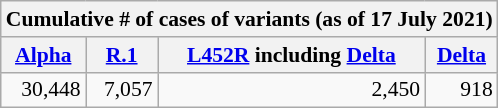<table class="wikitable" style="text-align:right; font-size:90%">
<tr>
<th colspan="4">Cumulative # of cases of variants (as of 17 July 2021)</th>
</tr>
<tr>
<th scope="col"><a href='#'>Alpha</a></th>
<th scope="col"><a href='#'>R.1</a></th>
<th scope="col"><a href='#'>L452R</a> including <a href='#'>Delta</a></th>
<th scope="col"><a href='#'>Delta</a></th>
</tr>
<tr>
<td>30,448</td>
<td>7,057</td>
<td>2,450</td>
<td>918</td>
</tr>
</table>
